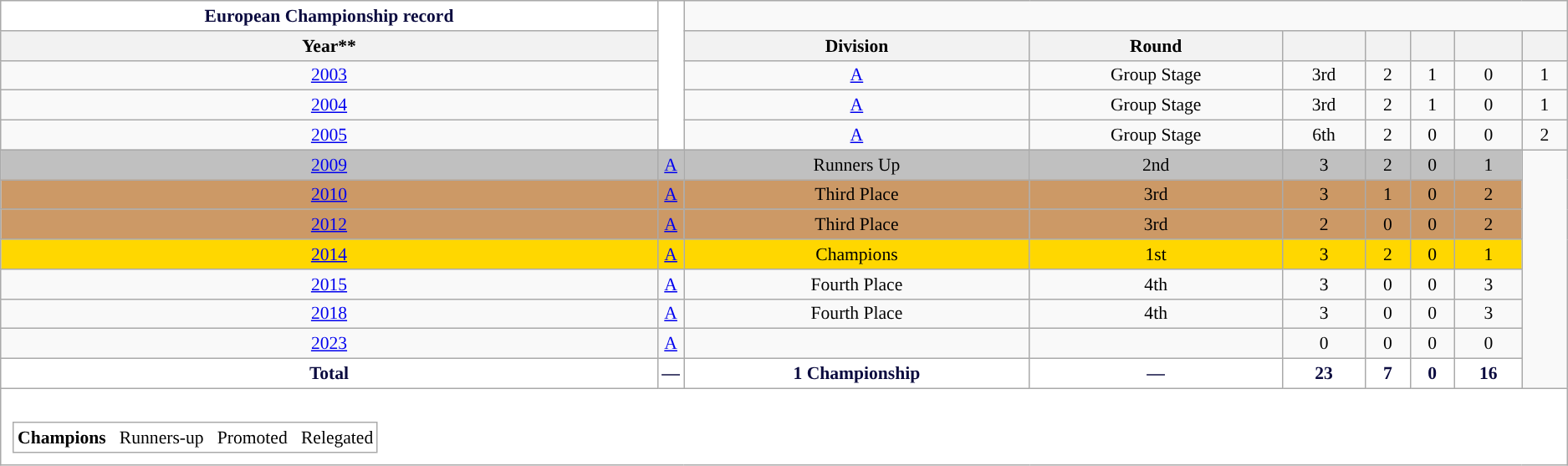<table class="wikitable" style="font-size:90%; text-align:center;">
<tr>
<th style="background:white; color:#0B0B3F; ">European Championship record</th>
<th style="width:1%;background:white" rowspan="5"></th>
</tr>
<tr>
<th scope="col">Year**</th>
<th scope="col">Division</th>
<th scope="col">Round</th>
<th scope="col"></th>
<th scope="col"></th>
<th scope="col"></th>
<th scope="col"></th>
<th scope="col"></th>
</tr>
<tr>
<td><a href='#'>2003</a></td>
<td><a href='#'>A</a></td>
<td>Group Stage</td>
<td>3rd</td>
<td>2</td>
<td>1</td>
<td>0</td>
<td>1</td>
</tr>
<tr>
<td><a href='#'>2004</a></td>
<td><a href='#'>A</a></td>
<td>Group Stage</td>
<td>3rd</td>
<td>2</td>
<td>1</td>
<td>0</td>
<td>1</td>
</tr>
<tr>
<td><a href='#'>2005</a></td>
<td><a href='#'>A</a></td>
<td>Group Stage</td>
<td>6th</td>
<td>2</td>
<td>0</td>
<td>0</td>
<td>2</td>
</tr>
<tr style="background:silver">
<td><a href='#'>2009</a></td>
<td><a href='#'>A</a></td>
<td>Runners Up</td>
<td>2nd</td>
<td>3</td>
<td>2</td>
<td>0</td>
<td>1</td>
</tr>
<tr style="background:#cc9966">
<td><a href='#'>2010</a></td>
<td><a href='#'>A</a></td>
<td>Third Place</td>
<td>3rd</td>
<td>3</td>
<td>1</td>
<td>0</td>
<td>2</td>
</tr>
<tr style="background:#cc9966">
<td><a href='#'>2012</a></td>
<td><a href='#'>A</a></td>
<td>Third Place</td>
<td>3rd</td>
<td>2</td>
<td>0</td>
<td>0</td>
<td>2</td>
</tr>
<tr style="background:gold">
<td><a href='#'>2014</a></td>
<td><a href='#'>A</a></td>
<td>Champions</td>
<td>1st</td>
<td>3</td>
<td>2</td>
<td>0</td>
<td>1</td>
</tr>
<tr>
<td><a href='#'>2015</a></td>
<td><a href='#'>A</a></td>
<td>Fourth Place</td>
<td>4th</td>
<td>3</td>
<td>0</td>
<td>0</td>
<td>3</td>
</tr>
<tr>
<td><a href='#'>2018</a></td>
<td><a href='#'>A</a></td>
<td>Fourth Place</td>
<td>4th</td>
<td>3</td>
<td>0</td>
<td>0</td>
<td>3</td>
</tr>
<tr>
<td><a href='#'>2023</a></td>
<td><a href='#'>A</a></td>
<td></td>
<td></td>
<td>0</td>
<td>0</td>
<td>0</td>
<td>0</td>
</tr>
<tr>
<th style="background:white; color:#0B0B3F; ">Total</th>
<th style="background:white; color:#0B0B3F; ">—</th>
<th style="background:white; color:#0B0B3F; ">1 Championship</th>
<th style="background:white; color:#0B0B3F; ">—</th>
<th style="background:white; color:#0B0B3F; ">23</th>
<th style="background:white; color:#0B0B3F; ">7</th>
<th style="background:white; color:#0B0B3F; ">0</th>
<th style="background:white; color:#0B0B3F; ">16</th>
</tr>
<tr>
<td colspan="99" style="background:white;padding:.5em"><br><table>
<tr>
<td> <strong>Champions</strong>   Runners-up   Promoted   Relegated</td>
</tr>
</table>
</td>
</tr>
</table>
